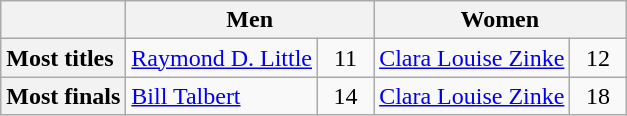<table class=wikitable>
<tr>
<th></th>
<th colspan = 2 style="text-align:center;">Men</th>
<th colspan = 2 style="text-align:center;">Women</th>
</tr>
<tr>
<th style="text-align:left;">Most titles</th>
<td> <a href='#'>Raymond D. Little</a></td>
<td style="text-align:center; width: 30px;">11</td>
<td> <a href='#'>Clara Louise Zinke</a></td>
<td style="text-align:center; width: 30px;">12</td>
</tr>
<tr>
<th style="text-align:left;">Most finals</th>
<td> <a href='#'>Bill Talbert</a></td>
<td style="text-align:center;">14</td>
<td> <a href='#'>Clara Louise Zinke</a></td>
<td style="text-align:center;">18</td>
</tr>
</table>
